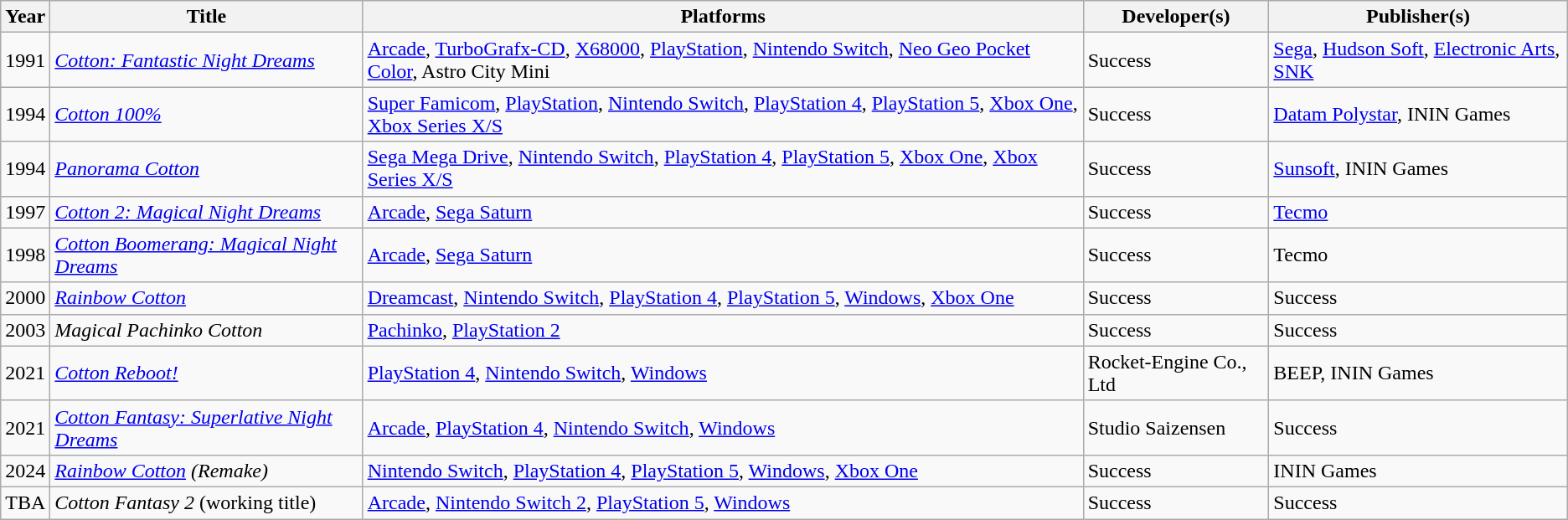<table class="wikitable sortable">
<tr>
<th>Year</th>
<th>Title</th>
<th>Platforms</th>
<th>Developer(s)</th>
<th>Publisher(s)</th>
</tr>
<tr>
<td>1991</td>
<td><em><a href='#'>Cotton: Fantastic Night Dreams</a></em></td>
<td><a href='#'>Arcade</a>, <a href='#'>TurboGrafx-CD</a>, <a href='#'>X68000</a>, <a href='#'>PlayStation</a>, <a href='#'>Nintendo Switch</a>, <a href='#'>Neo Geo Pocket Color</a>, Astro City Mini</td>
<td>Success</td>
<td><a href='#'>Sega</a>, <a href='#'>Hudson Soft</a>, <a href='#'>Electronic Arts</a>, <a href='#'>SNK</a></td>
</tr>
<tr>
<td>1994</td>
<td><em><a href='#'>Cotton 100%</a></em></td>
<td><a href='#'>Super Famicom</a>, <a href='#'>PlayStation</a>, <a href='#'>Nintendo Switch</a>, <a href='#'>PlayStation 4</a>, <a href='#'>PlayStation 5</a>, <a href='#'>Xbox One</a>, <a href='#'>Xbox Series X/S</a></td>
<td>Success</td>
<td><a href='#'>Datam Polystar</a>, ININ Games</td>
</tr>
<tr>
<td>1994</td>
<td><em><a href='#'>Panorama Cotton</a></em></td>
<td><a href='#'>Sega Mega Drive</a>, <a href='#'>Nintendo Switch</a>, <a href='#'>PlayStation 4</a>, <a href='#'>PlayStation 5</a>, <a href='#'>Xbox One</a>, <a href='#'>Xbox Series X/S</a></td>
<td>Success</td>
<td><a href='#'>Sunsoft</a>, ININ Games</td>
</tr>
<tr>
<td>1997</td>
<td><em><a href='#'>Cotton 2: Magical Night Dreams</a></em></td>
<td><a href='#'>Arcade</a>, <a href='#'>Sega Saturn</a></td>
<td>Success</td>
<td><a href='#'>Tecmo</a></td>
</tr>
<tr>
<td>1998</td>
<td><em><a href='#'>Cotton Boomerang: Magical Night Dreams</a></em></td>
<td><a href='#'>Arcade</a>, <a href='#'>Sega Saturn</a></td>
<td>Success</td>
<td>Tecmo</td>
</tr>
<tr>
<td>2000</td>
<td><em><a href='#'>Rainbow Cotton</a></em></td>
<td><a href='#'>Dreamcast</a>, <a href='#'>Nintendo Switch</a>, <a href='#'>PlayStation 4</a>, <a href='#'>PlayStation 5</a>, <a href='#'>Windows</a>, <a href='#'>Xbox One</a></td>
<td>Success</td>
<td>Success</td>
</tr>
<tr>
<td>2003</td>
<td><em>Magical Pachinko Cotton</em></td>
<td><a href='#'>Pachinko</a>, <a href='#'>PlayStation 2</a></td>
<td>Success</td>
<td>Success</td>
</tr>
<tr>
<td>2021</td>
<td><em><a href='#'>Cotton Reboot!</a></em></td>
<td><a href='#'>PlayStation 4</a>, <a href='#'>Nintendo Switch</a>, <a href='#'>Windows</a></td>
<td>Rocket-Engine Co., Ltd </td>
<td>BEEP, ININ Games</td>
</tr>
<tr>
<td>2021</td>
<td><em><a href='#'>Cotton Fantasy: Superlative Night Dreams</a></em></td>
<td><a href='#'>Arcade</a>, <a href='#'>PlayStation 4</a>, <a href='#'>Nintendo Switch</a>, <a href='#'>Windows</a></td>
<td>Studio Saizensen</td>
<td>Success</td>
</tr>
<tr>
<td>2024</td>
<td><em><a href='#'>Rainbow Cotton</a> (Remake)</em></td>
<td><a href='#'>Nintendo Switch</a>, <a href='#'>PlayStation 4</a>, <a href='#'>PlayStation 5</a>, <a href='#'>Windows</a>, <a href='#'>Xbox One</a></td>
<td>Success</td>
<td>ININ Games</td>
</tr>
<tr>
<td>TBA</td>
<td><em>Cotton Fantasy 2</em> (working title)</td>
<td><a href='#'>Arcade</a>, <a href='#'>Nintendo Switch 2</a>, <a href='#'>PlayStation 5</a>, <a href='#'>Windows</a></td>
<td>Success</td>
<td>Success</td>
</tr>
</table>
